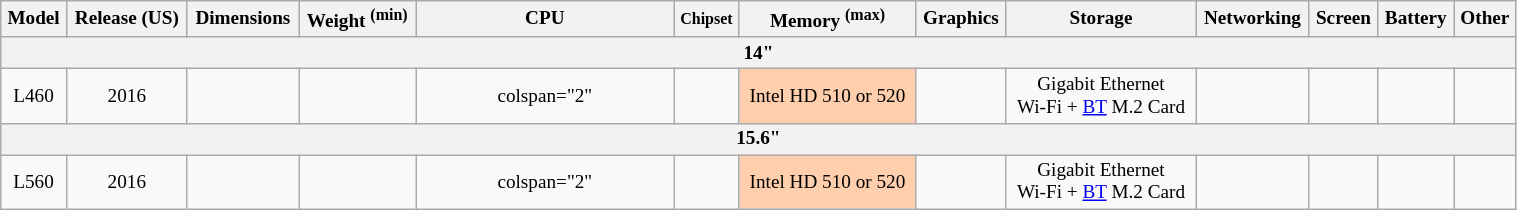<table class="wikitable" style="font-size: 80%; text-align: center; min-width: 80%;">
<tr>
<th>Model</th>
<th>Release (US)</th>
<th>Dimensions</th>
<th>Weight <sup>(min)</sup></th>
<th style="width:17%">CPU</th>
<th><small>Chipset</small></th>
<th>Memory <sup>(max)</sup></th>
<th>Graphics</th>
<th>Storage</th>
<th>Networking</th>
<th>Screen</th>
<th>Battery</th>
<th>Other</th>
</tr>
<tr>
<th colspan=13>14"</th>
</tr>
<tr>
<td>L460</td>
<td>2016</td>
<td></td>
<td></td>
<td>colspan="2" </td>
<td></td>
<td style="background:#ffcead;">Intel HD 510 or 520</td>
<td></td>
<td>Gigabit Ethernet<br>Wi-Fi + <a href='#'>BT</a> M.2 Card<br><small></small></td>
<td></td>
<td></td>
<td></td>
</tr>
<tr>
<th colspan=13>15.6"</th>
</tr>
<tr>
<td>L560</td>
<td>2016</td>
<td></td>
<td></td>
<td>colspan="2" </td>
<td></td>
<td style="background:#ffcead;">Intel HD 510 or 520</td>
<td></td>
<td>Gigabit Ethernet<br>Wi-Fi + <a href='#'>BT</a> M.2 Card<br><small></small></td>
<td></td>
<td></td>
<td></td>
</tr>
</table>
